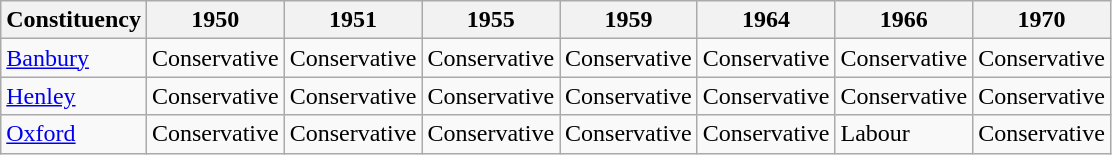<table class="wikitable sortable">
<tr>
<th>Constituency</th>
<th>1950</th>
<th>1951</th>
<th>1955</th>
<th>1959</th>
<th>1964</th>
<th>1966</th>
<th>1970</th>
</tr>
<tr>
<td><a href='#'>Banbury</a></td>
<td bgcolor=>Conservative</td>
<td bgcolor=>Conservative</td>
<td bgcolor=>Conservative</td>
<td bgcolor=>Conservative</td>
<td bgcolor=>Conservative</td>
<td bgcolor=>Conservative</td>
<td bgcolor=>Conservative</td>
</tr>
<tr>
<td><a href='#'>Henley</a></td>
<td bgcolor=>Conservative</td>
<td bgcolor=>Conservative</td>
<td bgcolor=>Conservative</td>
<td bgcolor=>Conservative</td>
<td bgcolor=>Conservative</td>
<td bgcolor=>Conservative</td>
<td bgcolor=>Conservative</td>
</tr>
<tr>
<td><a href='#'>Oxford</a></td>
<td bgcolor=>Conservative</td>
<td bgcolor=>Conservative</td>
<td bgcolor=>Conservative</td>
<td bgcolor=>Conservative</td>
<td bgcolor=>Conservative</td>
<td bgcolor=>Labour</td>
<td bgcolor=>Conservative</td>
</tr>
</table>
